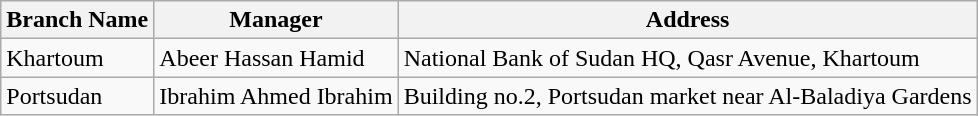<table class="wikitable">
<tr>
<th>Branch Name</th>
<th>Manager</th>
<th>Address</th>
</tr>
<tr>
<td>Khartoum</td>
<td>Abeer Hassan Hamid</td>
<td>National Bank of Sudan HQ, Qasr Avenue, Khartoum</td>
</tr>
<tr>
<td>Portsudan</td>
<td>Ibrahim Ahmed Ibrahim</td>
<td>Building no.2, Portsudan market near Al-Baladiya Gardens</td>
</tr>
</table>
